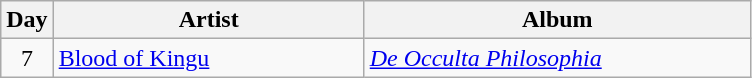<table class="wikitable" border="1">
<tr>
<th>Day</th>
<th width="200">Artist</th>
<th width="250">Album</th>
</tr>
<tr>
<td align="center" rowspan="1" valign="top">7</td>
<td><a href='#'>Blood of Kingu</a></td>
<td><em><a href='#'>De Occulta Philosophia</a></em></td>
</tr>
</table>
